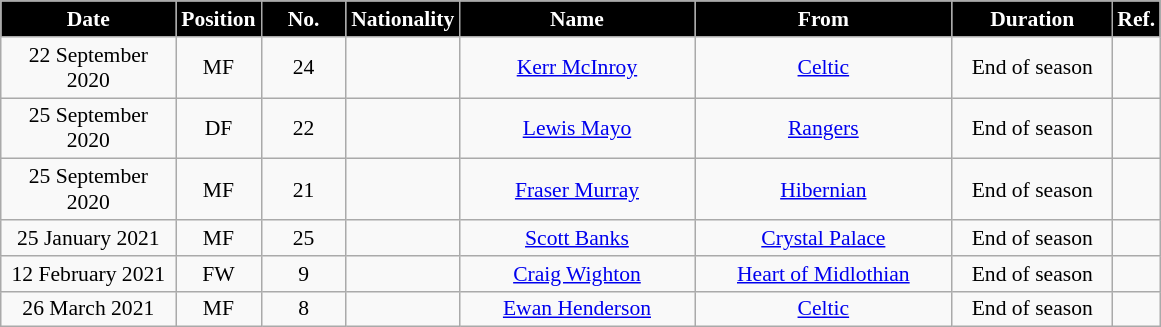<table class="wikitable"  style="text-align:center; font-size:90%; ">
<tr>
<th style="background:#000000; color:white; width:110px;">Date</th>
<th style="background:#000000; color:white; width:50px;">Position</th>
<th style="background:#000000; color:white; width:50px;">No.</th>
<th style="background:#000000; color:white; width:50px;">Nationality</th>
<th style="background:#000000; color:white; width:150px;">Name</th>
<th style="background:#000000; color:white; width:165px;">From</th>
<th style="background:#000000; color:white; width:100px;">Duration</th>
<th style="background:#000000; color:white; width:25px;">Ref.</th>
</tr>
<tr>
<td>22 September 2020</td>
<td>MF</td>
<td>24</td>
<td></td>
<td><a href='#'>Kerr McInroy</a></td>
<td><a href='#'>Celtic</a></td>
<td>End of season</td>
<td></td>
</tr>
<tr>
<td>25 September 2020</td>
<td>DF</td>
<td>22</td>
<td></td>
<td><a href='#'>Lewis Mayo</a></td>
<td><a href='#'>Rangers</a></td>
<td>End of season</td>
<td></td>
</tr>
<tr>
<td>25 September 2020</td>
<td>MF</td>
<td>21</td>
<td></td>
<td><a href='#'>Fraser Murray</a></td>
<td><a href='#'>Hibernian</a></td>
<td>End of season</td>
<td></td>
</tr>
<tr>
<td>25 January 2021</td>
<td>MF</td>
<td>25</td>
<td></td>
<td><a href='#'>Scott Banks</a></td>
<td> <a href='#'>Crystal Palace</a></td>
<td>End of season</td>
<td></td>
</tr>
<tr>
<td>12 February 2021</td>
<td>FW</td>
<td>9</td>
<td></td>
<td><a href='#'>Craig Wighton</a></td>
<td><a href='#'>Heart of Midlothian</a></td>
<td>End of season</td>
<td></td>
</tr>
<tr>
<td>26 March 2021</td>
<td>MF</td>
<td>8</td>
<td></td>
<td><a href='#'>Ewan Henderson</a></td>
<td><a href='#'>Celtic</a></td>
<td>End of season</td>
<td></td>
</tr>
</table>
